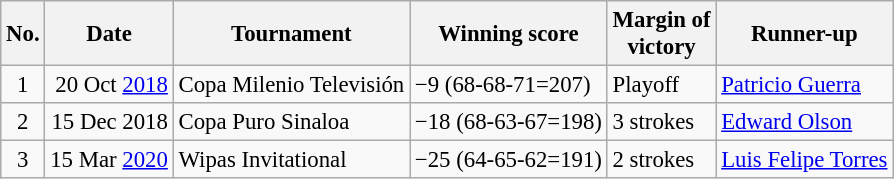<table class="wikitable" style="font-size:95%;">
<tr>
<th>No.</th>
<th>Date</th>
<th>Tournament</th>
<th>Winning score</th>
<th>Margin of<br>victory</th>
<th>Runner-up</th>
</tr>
<tr>
<td align=center>1</td>
<td align=right>20 Oct <a href='#'>2018</a></td>
<td>Copa Milenio Televisión</td>
<td>−9 (68-68-71=207)</td>
<td>Playoff</td>
<td> <a href='#'>Patricio Guerra</a></td>
</tr>
<tr>
<td align=center>2</td>
<td align=right>15 Dec 2018</td>
<td>Copa Puro Sinaloa</td>
<td>−18 (68-63-67=198)</td>
<td>3 strokes</td>
<td> <a href='#'>Edward Olson</a></td>
</tr>
<tr>
<td align=center>3</td>
<td align=right>15 Mar <a href='#'>2020</a></td>
<td>Wipas Invitational</td>
<td>−25 (64-65-62=191)</td>
<td>2 strokes</td>
<td> <a href='#'>Luis Felipe Torres</a></td>
</tr>
</table>
